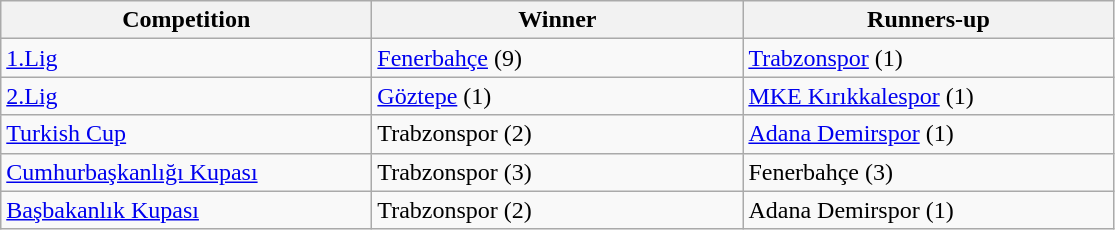<table class="wikitable">
<tr>
<th style="width:15em">Competition</th>
<th style="width:15em">Winner</th>
<th style="width:15em">Runners-up</th>
</tr>
<tr>
<td><a href='#'>1.Lig</a></td>
<td><a href='#'>Fenerbahçe</a> (9)</td>
<td><a href='#'>Trabzonspor</a> (1)</td>
</tr>
<tr>
<td><a href='#'>2.Lig</a></td>
<td><a href='#'>Göztepe</a> (1)</td>
<td><a href='#'>MKE Kırıkkalespor</a> (1)</td>
</tr>
<tr>
<td><a href='#'>Turkish Cup</a></td>
<td>Trabzonspor (2)</td>
<td><a href='#'>Adana Demirspor</a> (1)</td>
</tr>
<tr>
<td><a href='#'>Cumhurbaşkanlığı Kupası</a></td>
<td>Trabzonspor (3)</td>
<td>Fenerbahçe (3)</td>
</tr>
<tr>
<td><a href='#'>Başbakanlık Kupası</a></td>
<td>Trabzonspor (2)</td>
<td>Adana Demirspor (1)</td>
</tr>
</table>
